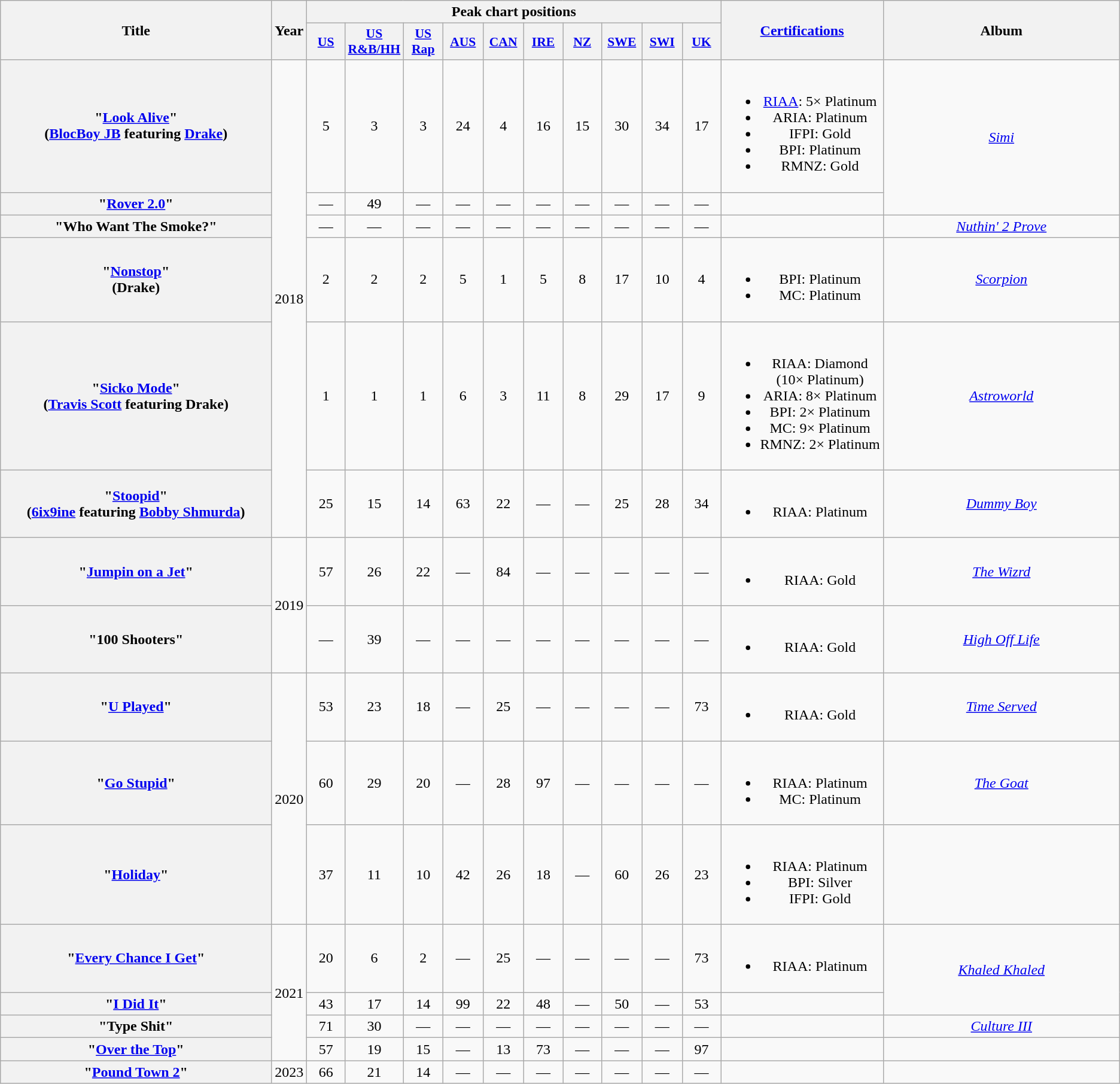<table class="wikitable plainrowheaders" style="text-align:center;">
<tr>
<th scope="coludurud" rowspan="2" style="width:22em;">Title</th>
<th scope="col" rowspan="2">Year</th>
<th scope="col" colspan="10">Peak chart positions</th>
<th scope="col" rowspan="2" style="width:12em;"><a href='#'>Certifications</a></th>
<th scope="col" rowspan="2" style="width:19em;">Album</th>
</tr>
<tr>
<th scope="col" style="width:2.8em;font-size:90%;"><a href='#'>US</a></th>
<th scope="col" style="width:2.8em;font-size:90%;"><a href='#'>US<br>R&B/HH</a></th>
<th scope="col" style="width:2.8em;font-size:90%;"><a href='#'>US<br>Rap</a></th>
<th scope="col" style="width:2.8em;font-size:90%;"><a href='#'>AUS</a></th>
<th scope="col" style="width:2.8em;font-size:90%;"><a href='#'>CAN</a></th>
<th scope="col" style="width:2.8em;font-size:90%;"><a href='#'>IRE</a></th>
<th scope="col" style="width:2.8em;font-size:90%;"><a href='#'>NZ</a></th>
<th scope="col" style="width:2.8em;font-size:90%;"><a href='#'>SWE</a></th>
<th scope="col" style="width:2.8em;font-size:90%;"><a href='#'>SWI</a></th>
<th scope="col" style="width:2.8em;font-size:90%;"><a href='#'>UK</a></th>
</tr>
<tr>
<th scope="row">"<a href='#'>Look Alive</a>"<br><span>(<a href='#'>BlocBoy JB</a> featuring <a href='#'>Drake</a>)</span></th>
<td rowspan="6">2018</td>
<td>5</td>
<td>3</td>
<td>3</td>
<td>24</td>
<td>4</td>
<td>16</td>
<td>15</td>
<td>30</td>
<td>34</td>
<td>17</td>
<td><br><ul><li><a href='#'>RIAA</a>: 5× Platinum</li><li>ARIA: Platinum</li><li>IFPI: Gold</li><li>BPI: Platinum</li><li>RMNZ: Gold</li></ul></td>
<td rowspan="2"><em><a href='#'>Simi</a></em></td>
</tr>
<tr>
<th scope="row">"<a href='#'>Rover 2.0</a>"<br></th>
<td>—</td>
<td>49</td>
<td>—</td>
<td>—</td>
<td>—</td>
<td>—</td>
<td>—</td>
<td>—</td>
<td>—</td>
<td>—</td>
<td></td>
</tr>
<tr>
<th scope="row">"Who Want The Smoke?"<br></th>
<td>—</td>
<td>—</td>
<td>—</td>
<td>—</td>
<td>—</td>
<td>—</td>
<td>—</td>
<td>—</td>
<td>—</td>
<td>—</td>
<td></td>
<td><em><a href='#'>Nuthin' 2 Prove</a></em></td>
</tr>
<tr>
<th scope="row">"<a href='#'>Nonstop</a>"<br><span>(Drake)</span></th>
<td>2</td>
<td>2</td>
<td>2</td>
<td>5</td>
<td>1</td>
<td>5</td>
<td>8</td>
<td>17</td>
<td>10</td>
<td>4</td>
<td><br><ul><li>BPI: Platinum</li><li>MC: Platinum</li></ul></td>
<td rowspan="1"><em><a href='#'>Scorpion</a></em></td>
</tr>
<tr>
<th scope="row">"<a href='#'>Sicko Mode</a>"<br><span>(<a href='#'>Travis Scott</a> featuring Drake)</span></th>
<td>1</td>
<td>1</td>
<td>1</td>
<td>6</td>
<td>3</td>
<td>11</td>
<td>8</td>
<td>29</td>
<td>17</td>
<td>9</td>
<td><br><ul><li>RIAA: Diamond (10× Platinum)</li><li>ARIA: 8× Platinum</li><li>BPI: 2× Platinum</li><li>MC: 9× Platinum</li><li>RMNZ: 2× Platinum</li></ul></td>
<td rowspan="1"><em><a href='#'>Astroworld</a></em></td>
</tr>
<tr>
<th scope="row">"<a href='#'>Stoopid</a>"<br><span>(<a href='#'>6ix9ine</a> featuring <a href='#'>Bobby Shmurda</a>)</span></th>
<td>25</td>
<td>15</td>
<td>14</td>
<td>63</td>
<td>22</td>
<td>—</td>
<td>—</td>
<td>25</td>
<td>28</td>
<td>34</td>
<td><br><ul><li>RIAA: Platinum</li></ul></td>
<td rowspan="1"><em><a href='#'>Dummy Boy</a></em></td>
</tr>
<tr>
<th scope="row">"<a href='#'>Jumpin on a Jet</a>"<br></th>
<td rowspan="2">2019</td>
<td>57</td>
<td>26</td>
<td>22</td>
<td>—</td>
<td>84</td>
<td>—</td>
<td>—</td>
<td>—</td>
<td>—</td>
<td>—</td>
<td><br><ul><li>RIAA: Gold</li></ul></td>
<td><em><a href='#'>The Wizrd</a></em></td>
</tr>
<tr>
<th scope="row">"100 Shooters"<br></th>
<td>—</td>
<td>39</td>
<td>—</td>
<td>—</td>
<td>—</td>
<td>—</td>
<td>—</td>
<td>—</td>
<td>—</td>
<td>—</td>
<td><br><ul><li>RIAA: Gold</li></ul></td>
<td><em><a href='#'>High Off Life</a></em></td>
</tr>
<tr>
<th scope="row">"<a href='#'>U Played</a>"<br></th>
<td rowspan="3">2020</td>
<td>53</td>
<td>23</td>
<td>18</td>
<td>—</td>
<td>25</td>
<td>—</td>
<td>—</td>
<td>—</td>
<td>—</td>
<td>73</td>
<td><br><ul><li>RIAA: Gold</li></ul></td>
<td><em><a href='#'>Time Served</a></em></td>
</tr>
<tr>
<th scope="row">"<a href='#'>Go Stupid</a>"<br></th>
<td>60</td>
<td>29</td>
<td>20</td>
<td>—</td>
<td>28</td>
<td>97</td>
<td>—</td>
<td>—</td>
<td>—</td>
<td>—</td>
<td><br><ul><li>RIAA: Platinum</li><li>MC: Platinum</li></ul></td>
<td><em><a href='#'>The Goat</a></em></td>
</tr>
<tr>
<th scope="row">"<a href='#'>Holiday</a>"<br></th>
<td>37</td>
<td>11</td>
<td>10</td>
<td>42</td>
<td>26</td>
<td>18</td>
<td>—</td>
<td>60</td>
<td>26</td>
<td>23</td>
<td><br><ul><li>RIAA: Platinum</li><li>BPI: Silver</li><li>IFPI: Gold</li></ul></td>
<td></td>
</tr>
<tr>
<th scope="row">"<a href='#'>Every Chance I Get</a>"<br></th>
<td rowspan="4">2021</td>
<td>20</td>
<td>6</td>
<td>2</td>
<td>—</td>
<td>25</td>
<td>—</td>
<td>—</td>
<td>—</td>
<td>—</td>
<td>73</td>
<td><br><ul><li>RIAA: Platinum</li></ul></td>
<td rowspan="2"><em><a href='#'>Khaled Khaled</a></em></td>
</tr>
<tr>
<th scope="row">"<a href='#'>I Did It</a>"<br></th>
<td>43</td>
<td>17</td>
<td>14</td>
<td>99</td>
<td>22</td>
<td>48</td>
<td>—</td>
<td>50</td>
<td>—</td>
<td>53</td>
<td></td>
</tr>
<tr>
<th scope="row">"Type Shit"<br></th>
<td>71</td>
<td>30</td>
<td>—</td>
<td>—</td>
<td>—</td>
<td>—</td>
<td>—</td>
<td>—</td>
<td>—</td>
<td>—</td>
<td></td>
<td><em><a href='#'>Culture III</a></em></td>
</tr>
<tr>
<th scope="row">"<a href='#'>Over the Top</a>"<br></th>
<td>57</td>
<td>19</td>
<td>15</td>
<td>—</td>
<td>13</td>
<td>73</td>
<td>—</td>
<td>—</td>
<td>—</td>
<td>97</td>
<td></td>
<td></td>
</tr>
<tr>
<th scope="row">"<a href='#'>Pound Town 2</a>"<br></th>
<td>2023</td>
<td>66</td>
<td>21</td>
<td>14</td>
<td>—</td>
<td>—</td>
<td>—</td>
<td>—</td>
<td>—</td>
<td>—</td>
<td>—</td>
<td></td>
<td></td>
</tr>
</table>
